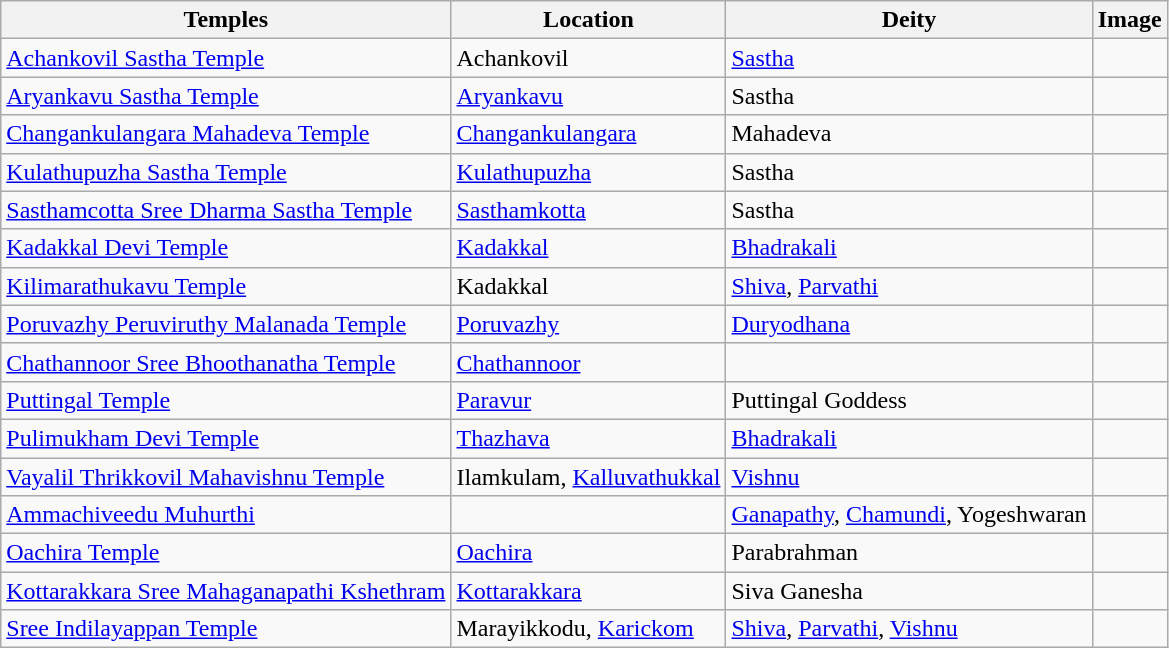<table class="wikitable sortable">
<tr>
<th>Temples</th>
<th>Location</th>
<th>Deity</th>
<th>Image</th>
</tr>
<tr>
<td><a href='#'>Achankovil Sastha Temple</a></td>
<td>Achankovil</td>
<td><a href='#'>Sastha</a></td>
<td></td>
</tr>
<tr>
<td><a href='#'>Aryankavu Sastha Temple</a></td>
<td><a href='#'>Aryankavu</a></td>
<td>Sastha</td>
<td></td>
</tr>
<tr>
<td><a href='#'>Changankulangara Mahadeva Temple</a></td>
<td><a href='#'>Changankulangara</a></td>
<td>Mahadeva</td>
<td></td>
</tr>
<tr>
<td><a href='#'>Kulathupuzha Sastha Temple</a></td>
<td><a href='#'>Kulathupuzha</a></td>
<td>Sastha</td>
<td></td>
</tr>
<tr>
<td><a href='#'>Sasthamcotta Sree Dharma Sastha Temple</a></td>
<td><a href='#'>Sasthamkotta</a></td>
<td>Sastha</td>
<td></td>
</tr>
<tr>
<td><a href='#'>Kadakkal Devi Temple</a></td>
<td><a href='#'>Kadakkal</a></td>
<td><a href='#'>Bhadrakali</a></td>
<td><br></td>
</tr>
<tr>
<td><a href='#'>Kilimarathukavu Temple</a></td>
<td>Kadakkal</td>
<td><a href='#'>Shiva</a>, <a href='#'>Parvathi</a></td>
<td></td>
</tr>
<tr>
<td><a href='#'>Poruvazhy Peruviruthy Malanada Temple</a></td>
<td><a href='#'>Poruvazhy</a></td>
<td><a href='#'>Duryodhana</a></td>
<td></td>
</tr>
<tr>
<td><a href='#'>Chathannoor Sree Bhoothanatha Temple</a></td>
<td><a href='#'>Chathannoor</a></td>
<td></td>
<td></td>
</tr>
<tr>
<td><a href='#'>Puttingal Temple</a></td>
<td><a href='#'> Paravur</a></td>
<td>Puttingal Goddess</td>
<td></td>
</tr>
<tr>
<td><a href='#'>Pulimukham Devi Temple</a></td>
<td><a href='#'>Thazhava</a></td>
<td><a href='#'>Bhadrakali</a></td>
<td></td>
</tr>
<tr>
<td><a href='#'>Vayalil Thrikkovil Mahavishnu Temple</a></td>
<td>Ilamkulam, <a href='#'>Kalluvathukkal</a></td>
<td><a href='#'>Vishnu</a></td>
<td></td>
</tr>
<tr>
<td><a href='#'>Ammachiveedu Muhurthi</a></td>
<td></td>
<td><a href='#'>Ganapathy</a>, <a href='#'>Chamundi</a>, Yogeshwaran</td>
<td></td>
</tr>
<tr>
<td><a href='#'>Oachira Temple</a></td>
<td><a href='#'>Oachira</a></td>
<td>Parabrahman</td>
<td></td>
</tr>
<tr>
<td><a href='#'>Kottarakkara Sree Mahaganapathi Kshethram</a></td>
<td><a href='#'>Kottarakkara</a></td>
<td>Siva Ganesha</td>
<td></td>
</tr>
<tr>
<td><a href='#'>Sree Indilayappan Temple</a></td>
<td>Marayikkodu, <a href='#'>Karickom</a></td>
<td><a href='#'>Shiva</a>, <a href='#'>Parvathi</a>, <a href='#'>Vishnu</a></td>
<td></td>
</tr>
</table>
